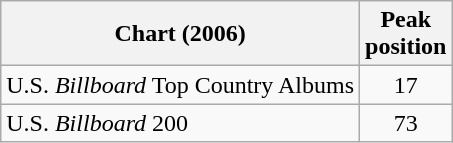<table class="wikitable">
<tr>
<th>Chart (2006)</th>
<th>Peak<br>position</th>
</tr>
<tr>
<td>U.S. <em>Billboard</em> Top Country Albums</td>
<td align="center">17</td>
</tr>
<tr>
<td>U.S. <em>Billboard</em> 200</td>
<td align="center">73</td>
</tr>
</table>
